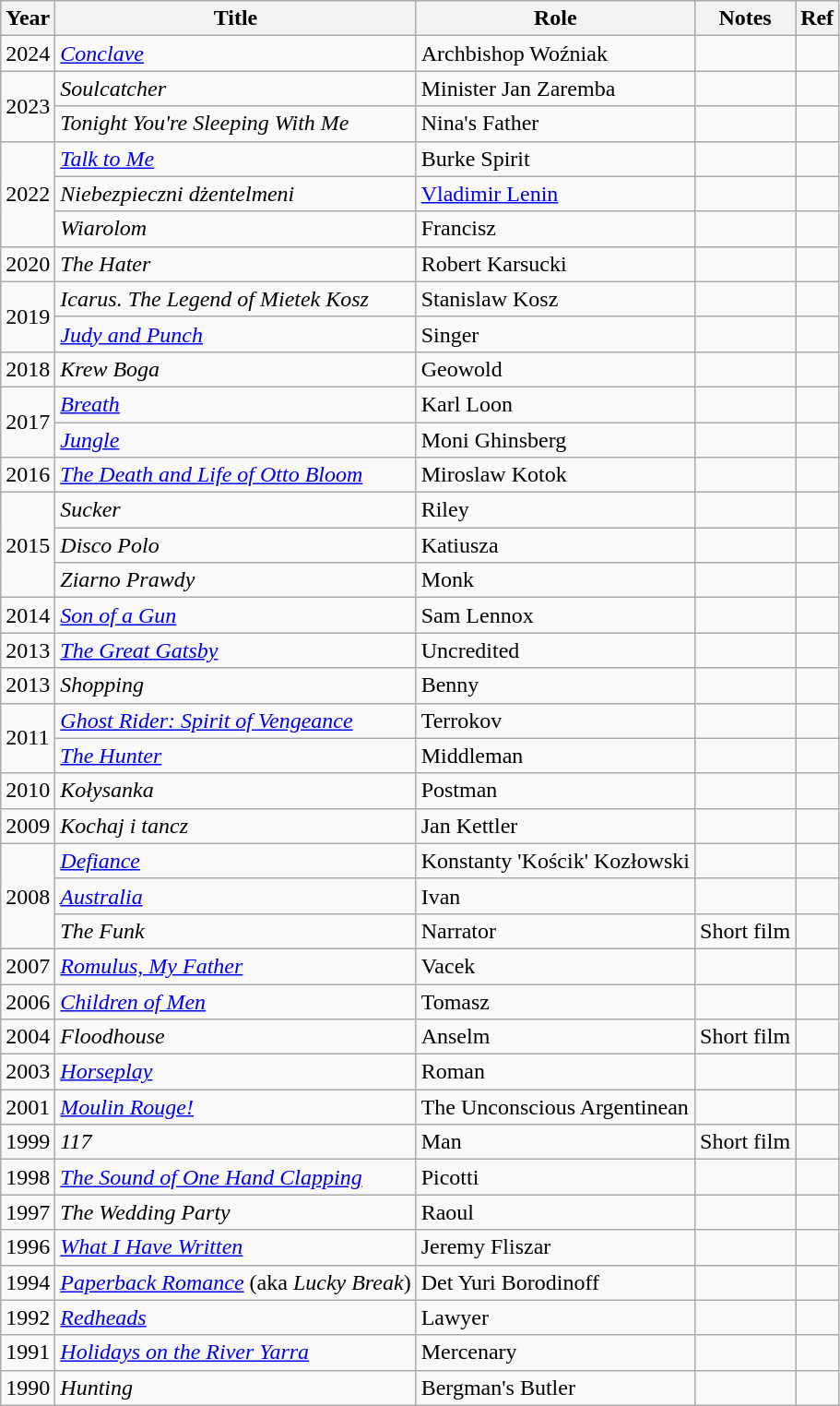<table class="wikitable sortable">
<tr>
<th>Year</th>
<th>Title</th>
<th>Role</th>
<th>Notes</th>
<th>Ref</th>
</tr>
<tr>
<td>2024</td>
<td><em><a href='#'>Conclave</a></em></td>
<td>Archbishop Woźniak</td>
<td></td>
</tr>
<tr>
<td rowspan="2">2023</td>
<td><em>Soulcatcher</em></td>
<td>Minister Jan Zaremba</td>
<td></td>
<td></td>
</tr>
<tr>
<td><em>Tonight You're Sleeping With Me</em></td>
<td>Nina's Father</td>
<td></td>
<td></td>
</tr>
<tr>
<td rowspan="3">2022</td>
<td><em><a href='#'>Talk to Me</a></em></td>
<td>Burke Spirit</td>
<td></td>
<td></td>
</tr>
<tr>
<td><em>Niebezpieczni dżentelmeni</em></td>
<td><a href='#'>Vladimir Lenin</a></td>
<td></td>
<td></td>
</tr>
<tr>
<td><em>Wiarolom</em></td>
<td>Francisz</td>
<td></td>
<td></td>
</tr>
<tr>
<td>2020</td>
<td><em>The Hater</em></td>
<td>Robert Karsucki</td>
<td></td>
<td></td>
</tr>
<tr>
<td rowspan="2">2019</td>
<td><em>Icarus. The Legend of Mietek Kosz</em></td>
<td>Stanislaw Kosz</td>
<td></td>
<td></td>
</tr>
<tr>
<td><em><a href='#'>Judy and Punch</a></em></td>
<td>Singer</td>
<td></td>
<td></td>
</tr>
<tr>
<td>2018</td>
<td><em>Krew Boga</em></td>
<td>Geowold</td>
<td></td>
<td></td>
</tr>
<tr>
<td rowspan="2">2017</td>
<td><em><a href='#'>Breath</a></em></td>
<td>Karl Loon</td>
<td></td>
<td></td>
</tr>
<tr>
<td><em><a href='#'>Jungle</a></em></td>
<td>Moni Ghinsberg</td>
<td></td>
<td></td>
</tr>
<tr>
<td>2016</td>
<td><em><a href='#'>The Death and Life of Otto Bloom</a></em></td>
<td>Miroslaw Kotok</td>
<td></td>
<td></td>
</tr>
<tr>
<td rowspan="3">2015</td>
<td><em>Sucker</em></td>
<td>Riley</td>
<td></td>
<td></td>
</tr>
<tr>
<td><em>Disco Polo</em></td>
<td>Katiusza</td>
<td></td>
<td></td>
</tr>
<tr>
<td><em>Ziarno Prawdy</em></td>
<td>Monk</td>
<td></td>
<td></td>
</tr>
<tr>
<td>2014</td>
<td><em><a href='#'>Son of a Gun</a></em></td>
<td>Sam Lennox</td>
<td></td>
<td></td>
</tr>
<tr>
<td>2013</td>
<td><em><a href='#'> The Great Gatsby</a></em></td>
<td>Uncredited</td>
<td></td>
<td></td>
</tr>
<tr>
<td>2013</td>
<td><em>Shopping</em></td>
<td>Benny</td>
<td></td>
<td></td>
</tr>
<tr>
<td rowspan="2">2011</td>
<td><em><a href='#'>Ghost Rider: Spirit of Vengeance</a></em></td>
<td>Terrokov</td>
<td></td>
<td></td>
</tr>
<tr>
<td><em><a href='#'>The Hunter</a></em></td>
<td>Middleman</td>
<td></td>
<td></td>
</tr>
<tr>
<td>2010</td>
<td><em>Kołysanka</em></td>
<td>Postman</td>
<td></td>
<td></td>
</tr>
<tr>
<td>2009</td>
<td><em>Kochaj i tancz</em></td>
<td>Jan Kettler</td>
<td></td>
<td></td>
</tr>
<tr>
<td rowspan="3">2008</td>
<td><em><a href='#'>Defiance</a></em></td>
<td>Konstanty 'Kościk' Kozłowski</td>
<td></td>
<td></td>
</tr>
<tr>
<td><em><a href='#'>Australia</a></em></td>
<td>Ivan</td>
<td></td>
<td></td>
</tr>
<tr>
<td><em>The Funk</em></td>
<td>Narrator</td>
<td>Short film</td>
<td></td>
</tr>
<tr>
<td>2007</td>
<td><em><a href='#'>Romulus, My Father</a></em></td>
<td>Vacek</td>
<td></td>
<td></td>
</tr>
<tr>
<td>2006</td>
<td><em><a href='#'>Children of Men</a></em></td>
<td>Tomasz</td>
<td></td>
<td></td>
</tr>
<tr>
<td>2004</td>
<td><em>Floodhouse</em></td>
<td>Anselm</td>
<td>Short film</td>
<td></td>
</tr>
<tr>
<td>2003</td>
<td><a href='#'><em>Horseplay</em></a></td>
<td>Roman</td>
<td></td>
<td></td>
</tr>
<tr>
<td>2001</td>
<td><em><a href='#'>Moulin Rouge!</a></em></td>
<td>The Unconscious Argentinean</td>
<td></td>
<td></td>
</tr>
<tr>
<td>1999</td>
<td><em>117</em></td>
<td>Man</td>
<td>Short film</td>
<td></td>
</tr>
<tr>
<td>1998</td>
<td><em><a href='#'>The Sound of One Hand Clapping</a></em></td>
<td>Picotti</td>
<td></td>
<td></td>
</tr>
<tr>
<td>1997</td>
<td><em>The Wedding Party</em></td>
<td>Raoul</td>
<td></td>
<td></td>
</tr>
<tr>
<td>1996</td>
<td><em><a href='#'>What I Have Written</a></em></td>
<td>Jeremy Fliszar</td>
<td></td>
<td></td>
</tr>
<tr>
<td>1994</td>
<td><em><a href='#'>Paperback Romance</a></em> (aka <em>Lucky Break</em>)</td>
<td>Det Yuri Borodinoff</td>
<td></td>
<td></td>
</tr>
<tr>
<td>1992</td>
<td><em><a href='#'>Redheads</a></em></td>
<td>Lawyer</td>
<td></td>
<td></td>
</tr>
<tr>
<td>1991</td>
<td><em><a href='#'>Holidays on the River Yarra</a></em></td>
<td>Mercenary</td>
<td></td>
<td></td>
</tr>
<tr>
<td>1990</td>
<td><em>Hunting</em></td>
<td>Bergman's Butler</td>
<td></td>
<td></td>
</tr>
</table>
